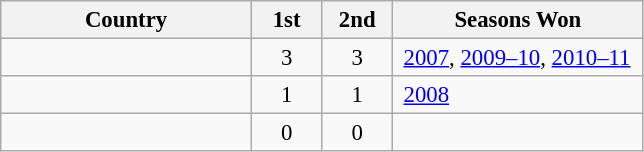<table class="wikitable" style="font-size:95%;text-align:center;">
<tr>
<th width=160>Country</th>
<th width=40>1st</th>
<th width=40>2nd</th>
<th width=160>Seasons Won</th>
</tr>
<tr>
<td align=left></td>
<td>3</td>
<td>3</td>
<td align=left> <a href='#'>2007</a>, <a href='#'>2009–10</a>, <a href='#'>2010–11</a></td>
</tr>
<tr>
<td align=left></td>
<td>1</td>
<td>1</td>
<td align=left> <a href='#'>2008</a></td>
</tr>
<tr>
<td align=left></td>
<td>0</td>
<td>0</td>
<td align=left> </td>
</tr>
</table>
